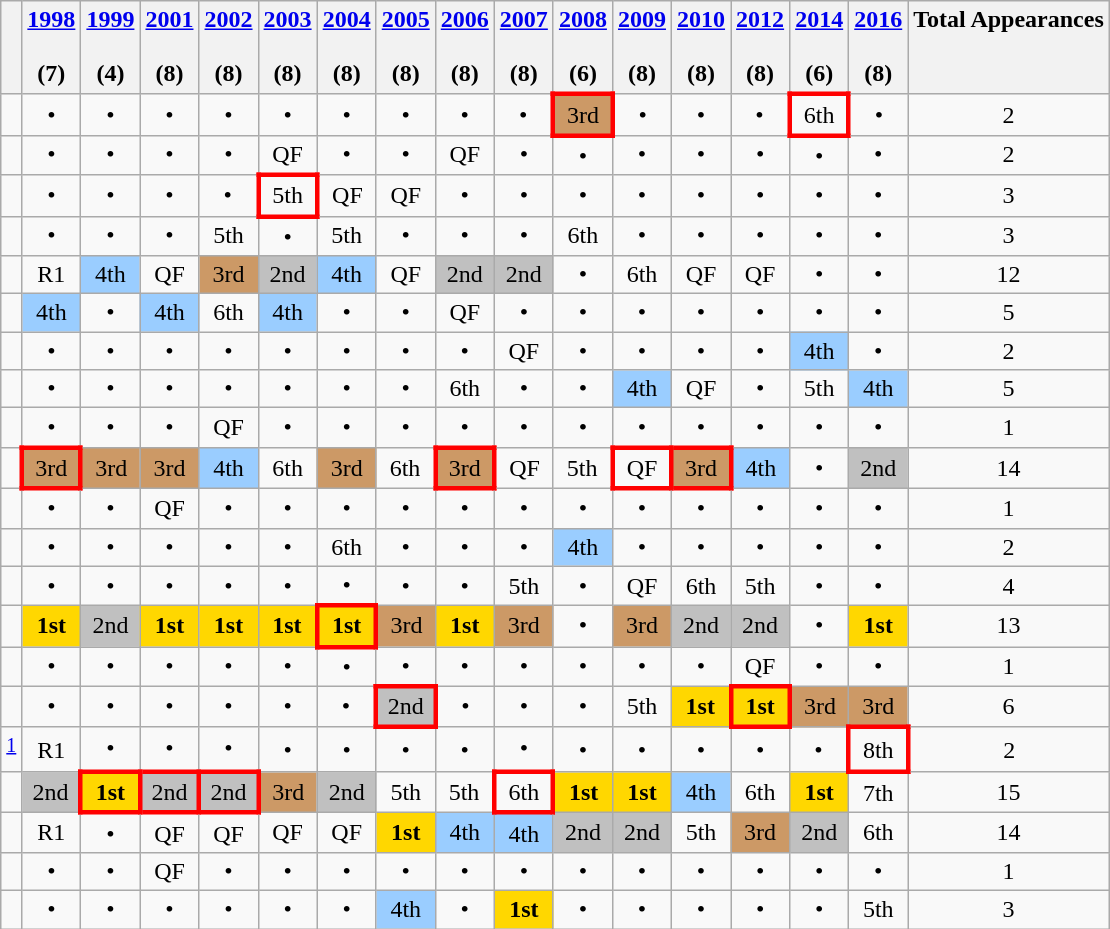<table class="wikitable" style="text-align: center">
<tr valign=top>
<th></th>
<th><a href='#'>1998</a><br> <br> (7)</th>
<th><a href='#'>1999</a><br> <br> (4)</th>
<th><a href='#'>2001</a><br> <br> (8)</th>
<th><a href='#'>2002</a><br> <br> (8)</th>
<th><a href='#'>2003</a><br> <br> (8)</th>
<th><a href='#'>2004</a><br> <br> (8)</th>
<th><a href='#'>2005</a><br> <br> (8)</th>
<th><a href='#'>2006</a><br> <br> (8)</th>
<th><a href='#'>2007</a><br> <br> (8)</th>
<th><a href='#'>2008</a><br> <br> (6)</th>
<th><a href='#'>2009</a><br> <br> (8)</th>
<th><a href='#'>2010</a><br> <br> (8)</th>
<th><a href='#'>2012</a><br> <br> (8)</th>
<th><a href='#'>2014</a><br> <br> (6)</th>
<th><a href='#'>2016</a><br> <br> (8)</th>
<th>Total Appearances</th>
</tr>
<tr>
<td align=left></td>
<td>•</td>
<td>•</td>
<td>•</td>
<td>•</td>
<td>•</td>
<td>•</td>
<td>•</td>
<td>•</td>
<td>•</td>
<td bgcolor=#cc9966 style="border:3px solid red">3rd</td>
<td>•</td>
<td>•</td>
<td>•</td>
<td style="border:3px solid red">6th</td>
<td>•</td>
<td>2</td>
</tr>
<tr>
<td align=left></td>
<td>•</td>
<td>•</td>
<td>•</td>
<td>•</td>
<td>QF</td>
<td>•</td>
<td>•</td>
<td>QF</td>
<td>•</td>
<td>•</td>
<td>•</td>
<td>•</td>
<td>•</td>
<td>•</td>
<td>•</td>
<td>2</td>
</tr>
<tr>
<td align=left></td>
<td>•</td>
<td>•</td>
<td>•</td>
<td>•</td>
<td style="border:3px solid red">5th</td>
<td>QF</td>
<td>QF</td>
<td>•</td>
<td>•</td>
<td>•</td>
<td>•</td>
<td>•</td>
<td>•</td>
<td>•</td>
<td>•</td>
<td>3</td>
</tr>
<tr>
<td align=left></td>
<td>•</td>
<td>•</td>
<td>•</td>
<td>5th</td>
<td>•</td>
<td>5th</td>
<td>•</td>
<td>•</td>
<td>•</td>
<td>6th</td>
<td>•</td>
<td>•</td>
<td>•</td>
<td>•</td>
<td>•</td>
<td>3</td>
</tr>
<tr>
<td align=left></td>
<td>R1</td>
<td bgcolor=#9acdff>4th</td>
<td>QF</td>
<td bgcolor=#cc9966>3rd</td>
<td bgcolor=silver>2nd</td>
<td bgcolor=#9acdff>4th</td>
<td>QF</td>
<td bgcolor=silver>2nd</td>
<td bgcolor=silver>2nd</td>
<td>•</td>
<td>6th</td>
<td>QF</td>
<td>QF</td>
<td>•</td>
<td>•</td>
<td>12</td>
</tr>
<tr>
<td align=left></td>
<td bgcolor=#9acdff>4th</td>
<td>•</td>
<td bgcolor=#9acdff>4th</td>
<td>6th</td>
<td bgcolor=#9acdff>4th</td>
<td>•</td>
<td>•</td>
<td>QF</td>
<td>•</td>
<td>•</td>
<td>•</td>
<td>•</td>
<td>•</td>
<td>•</td>
<td>•</td>
<td>5</td>
</tr>
<tr>
<td align=left></td>
<td>•</td>
<td>•</td>
<td>•</td>
<td>•</td>
<td>•</td>
<td>•</td>
<td>•</td>
<td>•</td>
<td>QF</td>
<td>•</td>
<td>•</td>
<td>•</td>
<td>•</td>
<td bgcolor=#9acdff>4th</td>
<td>•</td>
<td>2</td>
</tr>
<tr>
<td align=left></td>
<td>•</td>
<td>•</td>
<td>•</td>
<td>•</td>
<td>•</td>
<td>•</td>
<td>•</td>
<td>6th</td>
<td>•</td>
<td>•</td>
<td bgcolor=#9acdff>4th</td>
<td>QF</td>
<td>•</td>
<td>5th</td>
<td bgcolor=#9acdff>4th</td>
<td>5</td>
</tr>
<tr>
<td align=left></td>
<td>•</td>
<td>•</td>
<td>•</td>
<td>QF</td>
<td>•</td>
<td>•</td>
<td>•</td>
<td>•</td>
<td>•</td>
<td>•</td>
<td>•</td>
<td>•</td>
<td>•</td>
<td>•</td>
<td>•</td>
<td>1</td>
</tr>
<tr>
<td align=left></td>
<td bgcolor=#cc9966 style="border:3px solid red">3rd</td>
<td bgcolor=#cc9966>3rd</td>
<td bgcolor=#cc9966>3rd</td>
<td bgcolor=#9acdff>4th</td>
<td>6th</td>
<td bgcolor=#cc9966>3rd</td>
<td>6th</td>
<td bgcolor=#cc9966 style="border:3px solid red">3rd</td>
<td>QF</td>
<td>5th</td>
<td style="border:3px solid red">QF</td>
<td bgcolor=#cc9966 style="border:3px solid red">3rd</td>
<td bgcolor=#9acdff>4th</td>
<td>•</td>
<td bgcolor=silver>2nd</td>
<td>14</td>
</tr>
<tr>
<td align=left></td>
<td>•</td>
<td>•</td>
<td>QF</td>
<td>•</td>
<td>•</td>
<td>•</td>
<td>•</td>
<td>•</td>
<td>•</td>
<td>•</td>
<td>•</td>
<td>•</td>
<td>•</td>
<td>•</td>
<td>•</td>
<td>1</td>
</tr>
<tr>
<td align=left></td>
<td>•</td>
<td>•</td>
<td>•</td>
<td>•</td>
<td>•</td>
<td>6th</td>
<td>•</td>
<td>•</td>
<td>•</td>
<td bgcolor=#9acdff>4th</td>
<td>•</td>
<td>•</td>
<td>•</td>
<td>•</td>
<td>•</td>
<td>2</td>
</tr>
<tr>
<td align=left></td>
<td>•</td>
<td>•</td>
<td>•</td>
<td>•</td>
<td>•</td>
<td>•</td>
<td>•</td>
<td>•</td>
<td>5th</td>
<td>•</td>
<td>QF</td>
<td>6th</td>
<td>5th</td>
<td>•</td>
<td>•</td>
<td>4</td>
</tr>
<tr>
<td align=left></td>
<td bgcolor=gold><strong>1st</strong></td>
<td bgcolor=silver>2nd</td>
<td bgcolor=gold><strong>1st</strong></td>
<td bgcolor=gold><strong>1st</strong></td>
<td bgcolor=gold><strong>1st</strong></td>
<td bgcolor=gold style="border:3px solid red"><strong>1st</strong></td>
<td bgcolor=#cc9966>3rd</td>
<td bgcolor=gold><strong>1st</strong></td>
<td bgcolor=#cc9966>3rd</td>
<td>•</td>
<td bgcolor=#cc9966>3rd</td>
<td bgcolor=silver>2nd</td>
<td bgcolor=silver>2nd</td>
<td>•</td>
<td bgcolor=gold><strong>1st</strong></td>
<td>13</td>
</tr>
<tr>
<td align=left></td>
<td>•</td>
<td>•</td>
<td>•</td>
<td>•</td>
<td>•</td>
<td>•</td>
<td>•</td>
<td>•</td>
<td>•</td>
<td>•</td>
<td>•</td>
<td>•</td>
<td>QF</td>
<td>•</td>
<td>•</td>
<td>1</td>
</tr>
<tr>
<td align=left></td>
<td>•</td>
<td>•</td>
<td>•</td>
<td>•</td>
<td>•</td>
<td>•</td>
<td bgcolor=silver style="border:3px solid red">2nd</td>
<td>•</td>
<td>•</td>
<td>•</td>
<td>5th</td>
<td bgcolor=gold><strong>1st</strong></td>
<td bgcolor=gold style="border:3px solid red"><strong>1st</strong></td>
<td bgcolor=#cc9966>3rd</td>
<td bgcolor=#cc9966>3rd</td>
<td>6</td>
</tr>
<tr>
<td align=left> <sup><a href='#'>1</a></sup></td>
<td>R1</td>
<td>•</td>
<td>•</td>
<td>•</td>
<td>•</td>
<td>•</td>
<td>•</td>
<td>•</td>
<td>•</td>
<td>•</td>
<td>•</td>
<td>•</td>
<td>•</td>
<td>•</td>
<td style="border:3px solid red">8th</td>
<td>2</td>
</tr>
<tr>
<td align=left></td>
<td bgcolor=silver>2nd</td>
<td bgcolor=gold style="border:3px solid red"><strong>1st</strong></td>
<td bgcolor=silver style="border:3px solid red">2nd</td>
<td bgcolor=silver style="border:3px solid red">2nd</td>
<td bgcolor=#cc9966>3rd</td>
<td bgcolor=silver>2nd</td>
<td>5th</td>
<td>5th</td>
<td style="border:3px solid red">6th</td>
<td bgcolor=gold><strong>1st</strong></td>
<td bgcolor=gold><strong>1st</strong></td>
<td bgcolor=#9acdff>4th</td>
<td>6th</td>
<td bgcolor=gold><strong>1st</strong></td>
<td>7th</td>
<td>15</td>
</tr>
<tr>
<td align=left></td>
<td>R1</td>
<td>•</td>
<td>QF</td>
<td>QF</td>
<td>QF</td>
<td>QF</td>
<td bgcolor=gold><strong>1st</strong></td>
<td bgcolor=#9acdff>4th</td>
<td bgcolor=#9acdff>4th</td>
<td bgcolor=silver>2nd</td>
<td bgcolor=silver>2nd</td>
<td>5th</td>
<td bgcolor=#cc9966>3rd</td>
<td bgcolor=silver>2nd</td>
<td>6th</td>
<td>14</td>
</tr>
<tr>
<td align=left></td>
<td>•</td>
<td>•</td>
<td>QF</td>
<td>•</td>
<td>•</td>
<td>•</td>
<td>•</td>
<td>•</td>
<td>•</td>
<td>•</td>
<td>•</td>
<td>•</td>
<td>•</td>
<td>•</td>
<td>•</td>
<td>1</td>
</tr>
<tr>
<td align=left></td>
<td>•</td>
<td>•</td>
<td>•</td>
<td>•</td>
<td>•</td>
<td>•</td>
<td bgcolor=#9acdff>4th</td>
<td>•</td>
<td bgcolor=gold><strong>1st</strong></td>
<td>•</td>
<td>•</td>
<td>•</td>
<td>•</td>
<td>•</td>
<td>5th</td>
<td>3</td>
</tr>
</table>
